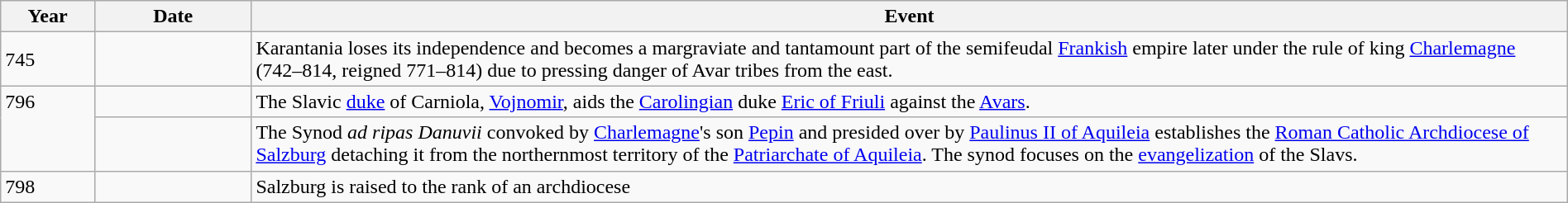<table class="wikitable" width="100%">
<tr>
<th style="width:6%">Year</th>
<th style="width:10%">Date</th>
<th>Event</th>
</tr>
<tr>
<td>745</td>
<td></td>
<td>Karantania loses its independence and becomes a margraviate and tantamount part of the semifeudal <a href='#'>Frankish</a> empire later under the rule of king <a href='#'>Charlemagne</a> (742–814, reigned 771–814) due to pressing danger of Avar tribes from the east.</td>
</tr>
<tr>
<td rowspan="2" valign="top">796</td>
<td></td>
<td>The Slavic <a href='#'>duke</a> of Carniola, <a href='#'>Vojnomir</a>, aids the <a href='#'>Carolingian</a> duke <a href='#'>Eric of Friuli</a> against the <a href='#'>Avars</a>.</td>
</tr>
<tr>
<td></td>
<td>The Synod <em>ad ripas Danuvii</em> convoked by <a href='#'>Charlemagne</a>'s son <a href='#'>Pepin</a> and presided over by <a href='#'>Paulinus II of Aquileia</a> establishes the <a href='#'>Roman Catholic Archdiocese of Salzburg</a> detaching it from the northernmost territory of the <a href='#'>Patriarchate of Aquileia</a>. The synod focuses on the <a href='#'>evangelization</a> of the Slavs.</td>
</tr>
<tr>
<td>798</td>
<td></td>
<td>Salzburg is raised to the rank of an archdiocese</td>
</tr>
</table>
